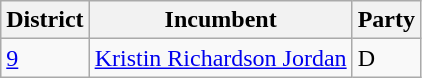<table class="wikitable">
<tr>
<th>District</th>
<th>Incumbent</th>
<th>Party</th>
</tr>
<tr>
<td><a href='#'>9</a></td>
<td><a href='#'>Kristin Richardson Jordan</a></td>
<td>D</td>
</tr>
</table>
